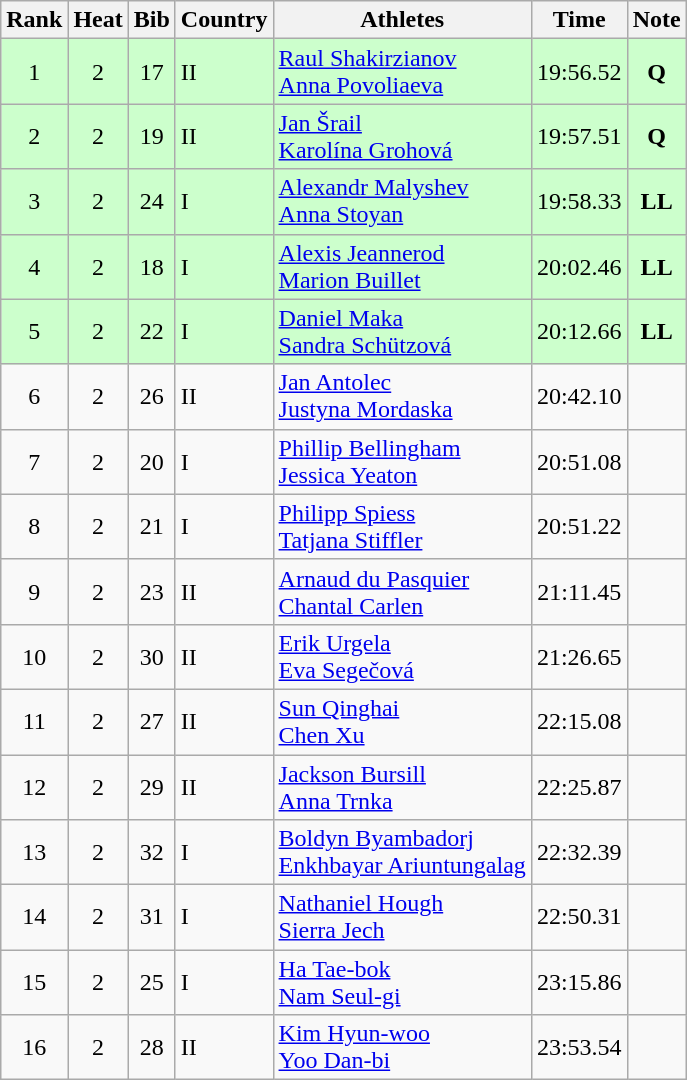<table class="wikitable sortable" style="text-align:center">
<tr>
<th>Rank</th>
<th>Heat</th>
<th>Bib</th>
<th>Country</th>
<th>Athletes</th>
<th>Time</th>
<th>Note</th>
</tr>
<tr bgcolor=ccffcc>
<td>1</td>
<td>2</td>
<td>17</td>
<td align=left> II</td>
<td align=left><a href='#'>Raul Shakirzianov</a><br><a href='#'>Anna Povoliaeva</a></td>
<td>19:56.52</td>
<td><strong>Q</strong></td>
</tr>
<tr bgcolor=ccffcc>
<td>2</td>
<td>2</td>
<td>19</td>
<td align=left> II</td>
<td align=left><a href='#'>Jan Šrail</a><br><a href='#'>Karolína Grohová</a></td>
<td>19:57.51</td>
<td><strong>Q</strong></td>
</tr>
<tr bgcolor=ccffcc>
<td>3</td>
<td>2</td>
<td>24</td>
<td align=left> I</td>
<td align=left><a href='#'>Alexandr Malyshev</a><br><a href='#'>Anna Stoyan</a></td>
<td>19:58.33</td>
<td><strong>LL</strong></td>
</tr>
<tr bgcolor=ccffcc>
<td>4</td>
<td>2</td>
<td>18</td>
<td align=left> I</td>
<td align=left><a href='#'>Alexis Jeannerod</a><br><a href='#'>Marion Buillet</a></td>
<td>20:02.46</td>
<td><strong>LL</strong></td>
</tr>
<tr bgcolor=ccffcc>
<td>5</td>
<td>2</td>
<td>22</td>
<td align=left> I</td>
<td align=left><a href='#'>Daniel Maka</a><br><a href='#'>Sandra Schützová</a></td>
<td>20:12.66</td>
<td><strong>LL</strong></td>
</tr>
<tr>
<td>6</td>
<td>2</td>
<td>26</td>
<td align=left> II</td>
<td align=left><a href='#'>Jan Antolec</a><br><a href='#'>Justyna Mordaska</a></td>
<td>20:42.10</td>
<td></td>
</tr>
<tr>
<td>7</td>
<td>2</td>
<td>20</td>
<td align=left> I</td>
<td align=left><a href='#'>Phillip Bellingham</a><br><a href='#'>Jessica Yeaton</a></td>
<td>20:51.08</td>
<td></td>
</tr>
<tr>
<td>8</td>
<td>2</td>
<td>21</td>
<td align=left> I</td>
<td align=left><a href='#'>Philipp Spiess</a><br><a href='#'>Tatjana Stiffler</a></td>
<td>20:51.22</td>
<td></td>
</tr>
<tr>
<td>9</td>
<td>2</td>
<td>23</td>
<td align=left> II</td>
<td align=left><a href='#'>Arnaud du Pasquier</a><br><a href='#'>Chantal Carlen</a></td>
<td>21:11.45</td>
<td></td>
</tr>
<tr>
<td>10</td>
<td>2</td>
<td>30</td>
<td align=left> II</td>
<td align=left><a href='#'>Erik Urgela</a><br><a href='#'>Eva Segečová</a></td>
<td>21:26.65</td>
<td></td>
</tr>
<tr>
<td>11</td>
<td>2</td>
<td>27</td>
<td align=left> II</td>
<td align=left><a href='#'>Sun Qinghai</a><br><a href='#'>Chen Xu</a></td>
<td>22:15.08</td>
<td></td>
</tr>
<tr>
<td>12</td>
<td>2</td>
<td>29</td>
<td align=left> II</td>
<td align=left><a href='#'>Jackson Bursill</a><br><a href='#'>Anna Trnka</a></td>
<td>22:25.87</td>
<td></td>
</tr>
<tr>
<td>13</td>
<td>2</td>
<td>32</td>
<td align=left> I</td>
<td align=left><a href='#'>Boldyn Byambadorj</a><br><a href='#'>Enkhbayar Ariuntungalag</a></td>
<td>22:32.39</td>
<td></td>
</tr>
<tr>
<td>14</td>
<td>2</td>
<td>31</td>
<td align=left> I</td>
<td align=left><a href='#'>Nathaniel Hough</a><br><a href='#'>Sierra Jech</a></td>
<td>22:50.31</td>
<td></td>
</tr>
<tr>
<td>15</td>
<td>2</td>
<td>25</td>
<td align=left> I</td>
<td align=left><a href='#'>Ha Tae-bok</a><br><a href='#'>Nam Seul-gi</a></td>
<td>23:15.86</td>
<td></td>
</tr>
<tr>
<td>16</td>
<td>2</td>
<td>28</td>
<td align=left> II</td>
<td align=left><a href='#'>Kim Hyun-woo</a><br><a href='#'>Yoo Dan-bi</a></td>
<td>23:53.54</td>
<td></td>
</tr>
</table>
